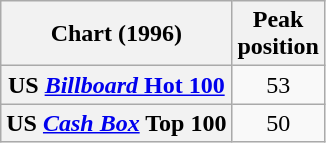<table class="wikitable sortable plainrowheaders" style="text-align:center">
<tr>
<th>Chart (1996)</th>
<th>Peak<br>position</th>
</tr>
<tr>
<th scope="row">US <a href='#'><em>Billboard</em> Hot 100</a></th>
<td>53</td>
</tr>
<tr>
<th scope="row">US <em><a href='#'>Cash Box</a></em> Top 100</th>
<td>50</td>
</tr>
</table>
